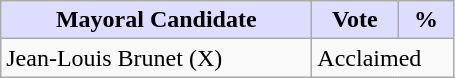<table class="wikitable">
<tr>
<th style="background:#ddf; width:200px;">Mayoral Candidate</th>
<th style="background:#ddf; width:50px;">Vote</th>
<th style="background:#ddf; width:30px;">%</th>
</tr>
<tr>
<td>Jean-Louis Brunet (X)</td>
<td colspan="2">Acclaimed</td>
</tr>
</table>
